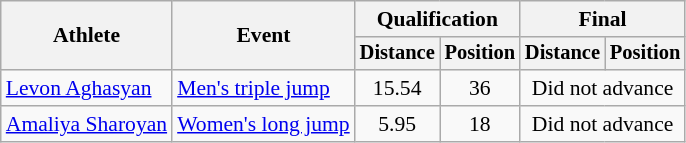<table class=wikitable style="font-size:90%">
<tr>
<th rowspan="2">Athlete</th>
<th rowspan="2">Event</th>
<th colspan="2">Qualification</th>
<th colspan="2">Final</th>
</tr>
<tr style="font-size:95%">
<th>Distance</th>
<th>Position</th>
<th>Distance</th>
<th>Position</th>
</tr>
<tr align=center>
<td align=left><a href='#'>Levon Aghasyan</a></td>
<td align=left><a href='#'>Men's triple jump</a></td>
<td>15.54</td>
<td>36</td>
<td colspan=2>Did not advance</td>
</tr>
<tr align=center>
<td align=left><a href='#'>Amaliya Sharoyan</a></td>
<td align=left><a href='#'>Women's long jump</a></td>
<td>5.95</td>
<td>18</td>
<td colspan=2>Did not advance</td>
</tr>
</table>
